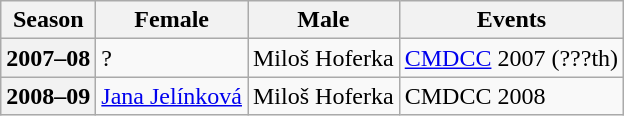<table class="wikitable">
<tr>
<th scope="col">Season</th>
<th scope="col">Female</th>
<th scope="col">Male</th>
<th scope="col">Events</th>
</tr>
<tr>
<th scope="row">2007–08</th>
<td>?</td>
<td>Miloš Hoferka</td>
<td><a href='#'>CMDCC</a> 2007 (???th)</td>
</tr>
<tr>
<th scope="row">2008–09</th>
<td><a href='#'>Jana Jelínková</a></td>
<td>Miloš Hoferka</td>
<td>CMDCC 2008 </td>
</tr>
</table>
